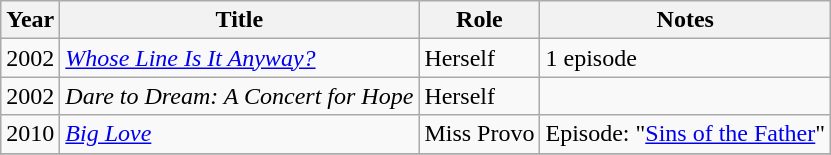<table class="wikitable sortable">
<tr>
<th>Year</th>
<th>Title</th>
<th>Role</th>
<th>Notes</th>
</tr>
<tr>
<td>2002</td>
<td><em><a href='#'>Whose Line Is It Anyway?</a></em></td>
<td>Herself</td>
<td>1 episode</td>
</tr>
<tr>
<td>2002</td>
<td><em>Dare to Dream: A Concert for Hope </em></td>
<td>Herself</td>
<td></td>
</tr>
<tr>
<td>2010</td>
<td><em><a href='#'>Big Love</a></em></td>
<td>Miss Provo</td>
<td>Episode: "<a href='#'>Sins of the Father</a>"</td>
</tr>
<tr>
</tr>
</table>
